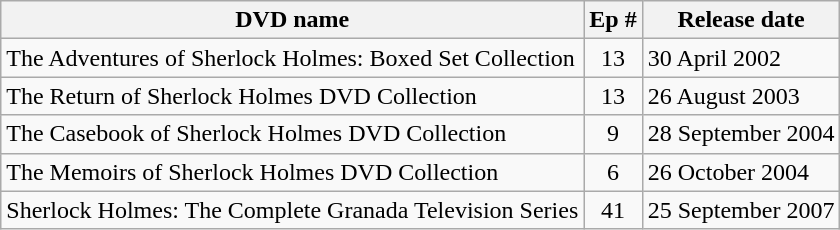<table class="wikitable">
<tr>
<th>DVD name</th>
<th>Ep #</th>
<th>Release date</th>
</tr>
<tr>
<td>The Adventures of Sherlock Holmes: Boxed Set Collection</td>
<td style="text-align:center;">13</td>
<td>30 April 2002</td>
</tr>
<tr>
<td>The Return of Sherlock Holmes DVD Collection</td>
<td style="text-align:center;">13</td>
<td>26 August 2003</td>
</tr>
<tr>
<td>The Casebook of Sherlock Holmes DVD Collection</td>
<td style="text-align:center;">9</td>
<td>28 September 2004</td>
</tr>
<tr>
<td>The Memoirs of Sherlock Holmes DVD Collection</td>
<td style="text-align:center;">6</td>
<td>26 October 2004</td>
</tr>
<tr>
<td>Sherlock Holmes: The Complete Granada Television Series</td>
<td style="text-align:center;">41</td>
<td>25 September 2007</td>
</tr>
</table>
